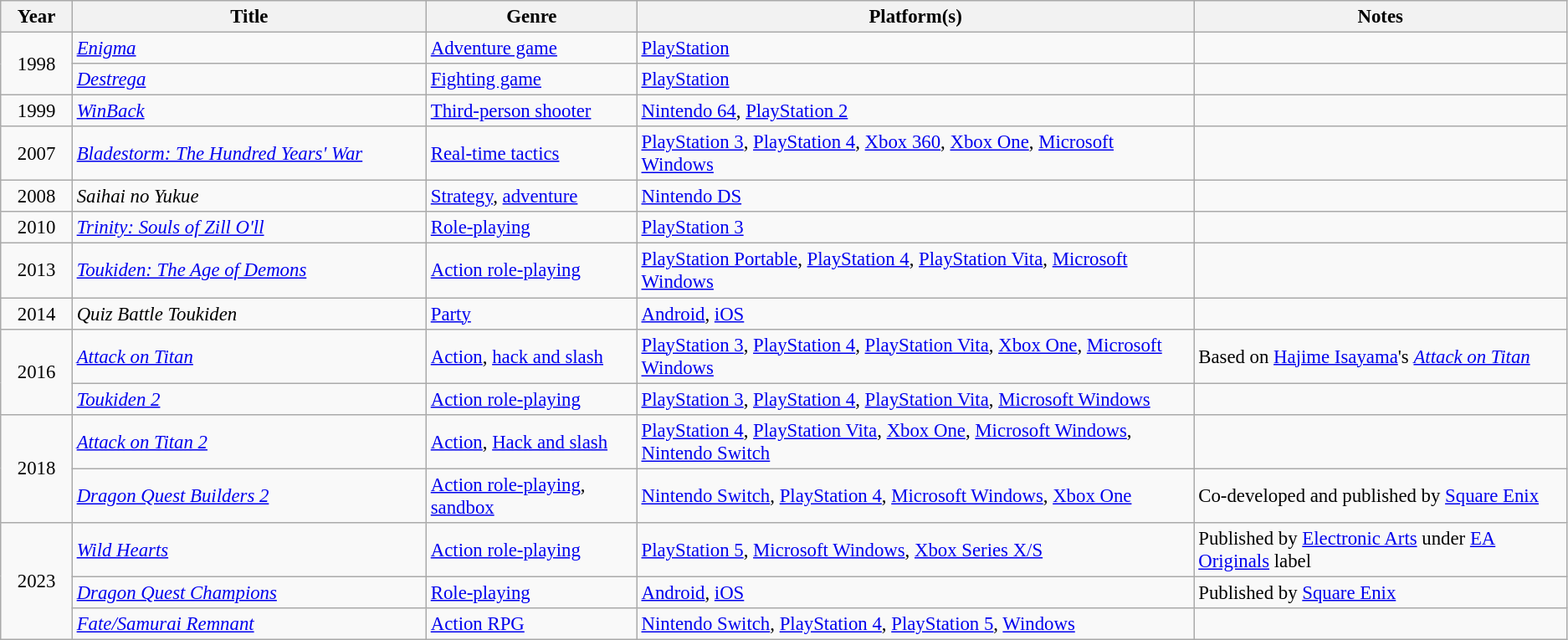<table class="wikitable sortable" style="font-size: 95%;">
<tr>
<th style="width:50px;">Year</th>
<th style="width:275px;">Title</th>
<th style="min-width:50px;">Genre</th>
<th style="min-width:90px;">Platform(s)</th>
<th class="unsortable">Notes</th>
</tr>
<tr>
<td rowspan="2" style="text-align: center;">1998</td>
<td><em><a href='#'>Enigma</a></em></td>
<td><a href='#'>Adventure game</a></td>
<td><a href='#'>PlayStation</a></td>
<td></td>
</tr>
<tr>
<td><em><a href='#'>Destrega</a></em></td>
<td><a href='#'>Fighting game</a></td>
<td><a href='#'>PlayStation</a></td>
<td></td>
</tr>
<tr>
<td style="text-align: center;">1999</td>
<td><em><a href='#'>WinBack</a></em></td>
<td><a href='#'>Third-person shooter</a></td>
<td><a href='#'>Nintendo 64</a>, <a href='#'>PlayStation 2</a></td>
<td></td>
</tr>
<tr>
<td style="text-align: center;">2007</td>
<td><em><a href='#'>Bladestorm: The Hundred Years' War</a></em></td>
<td><a href='#'>Real-time tactics</a></td>
<td><a href='#'>PlayStation 3</a>, <a href='#'>PlayStation 4</a>, <a href='#'>Xbox 360</a>, <a href='#'>Xbox One</a>, <a href='#'>Microsoft Windows</a></td>
<td></td>
</tr>
<tr>
<td style="text-align: center;">2008</td>
<td><em>Saihai no Yukue</em></td>
<td><a href='#'>Strategy</a>, <a href='#'>adventure</a></td>
<td><a href='#'>Nintendo DS</a></td>
<td></td>
</tr>
<tr>
<td style="text-align: center;">2010</td>
<td><em><a href='#'>Trinity: Souls of Zill O'll</a></em></td>
<td><a href='#'>Role-playing</a></td>
<td><a href='#'>PlayStation 3</a></td>
<td></td>
</tr>
<tr>
<td style="text-align: center;">2013</td>
<td><em><a href='#'>Toukiden: The Age of Demons</a></em></td>
<td><a href='#'>Action role-playing</a></td>
<td><a href='#'>PlayStation Portable</a>, <a href='#'>PlayStation 4</a>, <a href='#'>PlayStation Vita</a>, <a href='#'>Microsoft Windows</a></td>
<td></td>
</tr>
<tr>
<td style="text-align: center;">2014</td>
<td><em>Quiz Battle Toukiden</em></td>
<td><a href='#'>Party</a></td>
<td><a href='#'>Android</a>, <a href='#'>iOS</a></td>
<td></td>
</tr>
<tr>
<td rowspan="2" style="text-align: center;">2016</td>
<td><em><a href='#'>Attack on Titan</a></em></td>
<td><a href='#'>Action</a>, <a href='#'>hack and slash</a></td>
<td><a href='#'>PlayStation 3</a>, <a href='#'>PlayStation 4</a>, <a href='#'>PlayStation Vita</a>, <a href='#'>Xbox One</a>, <a href='#'>Microsoft Windows</a></td>
<td>Based on <a href='#'>Hajime Isayama</a>'s <em><a href='#'>Attack on Titan</a></em></td>
</tr>
<tr>
<td><em><a href='#'>Toukiden 2</a></em></td>
<td><a href='#'>Action role-playing</a></td>
<td><a href='#'>PlayStation 3</a>, <a href='#'>PlayStation 4</a>, <a href='#'>PlayStation Vita</a>, <a href='#'>Microsoft Windows</a></td>
<td></td>
</tr>
<tr>
<td rowspan="2" style="text-align: center;">2018</td>
<td><em><a href='#'>Attack on Titan 2</a></em></td>
<td><a href='#'>Action</a>, <a href='#'>Hack and slash</a></td>
<td><a href='#'>PlayStation 4</a>, <a href='#'>PlayStation Vita</a>, <a href='#'>Xbox One</a>, <a href='#'>Microsoft Windows</a>, <a href='#'>Nintendo Switch</a></td>
<td></td>
</tr>
<tr>
<td><em><a href='#'>Dragon Quest Builders 2</a></em></td>
<td><a href='#'>Action role-playing</a>, <a href='#'>sandbox</a></td>
<td><a href='#'>Nintendo Switch</a>, <a href='#'>PlayStation 4</a>, <a href='#'>Microsoft Windows</a>, <a href='#'>Xbox One</a></td>
<td>Co-developed and published by <a href='#'>Square Enix</a></td>
</tr>
<tr>
<td rowspan="3" style="text-align: center;">2023</td>
<td><em><a href='#'>Wild Hearts</a></em></td>
<td><a href='#'>Action role-playing</a></td>
<td><a href='#'>PlayStation 5</a>, <a href='#'>Microsoft Windows</a>, <a href='#'> Xbox Series X/S</a></td>
<td>Published by <a href='#'>Electronic Arts</a> under <a href='#'>EA Originals</a> label</td>
</tr>
<tr>
<td><em><a href='#'>Dragon Quest Champions</a></em></td>
<td><a href='#'>Role-playing</a></td>
<td><a href='#'>Android</a>, <a href='#'>iOS</a></td>
<td>Published by <a href='#'>Square Enix</a></td>
</tr>
<tr>
<td><em><a href='#'>Fate/Samurai Remnant</a></em></td>
<td><a href='#'>Action RPG</a></td>
<td><a href='#'>Nintendo Switch</a>, <a href='#'>PlayStation 4</a>, <a href='#'>PlayStation 5</a>, <a href='#'>Windows</a></td>
</tr>
</table>
